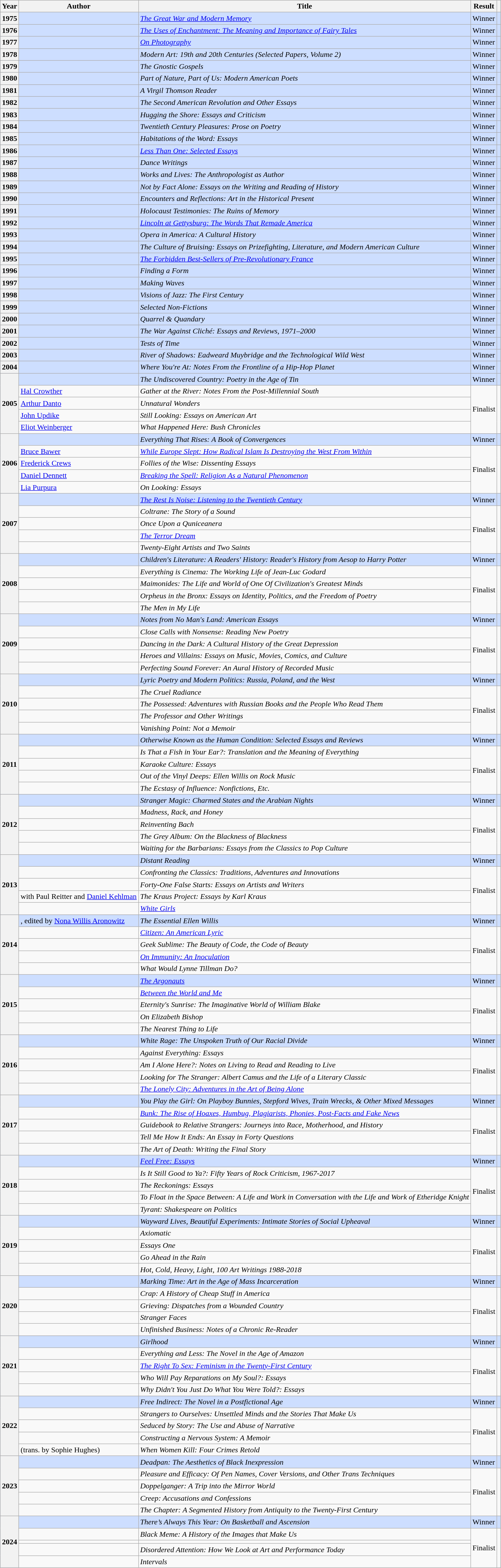<table class="wikitable sortable">
<tr>
<th scope="col">Year</th>
<th scope="col">Author</th>
<th scope="col">Title</th>
<th scope="col">Result</th>
<th scope="col"></th>
</tr>
<tr style="background:#cddeff">
<th>1975</th>
<td></td>
<td><em><a href='#'>The Great War and Modern Memory</a></em></td>
<td>Winner</td>
<td></td>
</tr>
<tr style="background:#cddeff">
<th>1976</th>
<td></td>
<td><em><a href='#'>The Uses of Enchantment: The Meaning and Importance of Fairy Tales</a></em></td>
<td>Winner</td>
<td></td>
</tr>
<tr style="background:#cddeff">
<th>1977</th>
<td></td>
<td><em><a href='#'>On Photography</a></em></td>
<td>Winner</td>
<td></td>
</tr>
<tr style="background:#cddeff">
<th>1978</th>
<td></td>
<td><em>Modern Art: 19th and 20th Centuries (Selected Papers, Volume 2)</em></td>
<td>Winner</td>
<td></td>
</tr>
<tr style="background:#cddeff">
<th>1979</th>
<td></td>
<td><em>The Gnostic Gospels</em></td>
<td>Winner</td>
<td></td>
</tr>
<tr style="background:#cddeff">
<th>1980</th>
<td></td>
<td><em>Part of Nature, Part of Us: Modern American Poets</em></td>
<td>Winner</td>
<td></td>
</tr>
<tr style="background:#cddeff">
<th>1981</th>
<td></td>
<td><em>A Virgil Thomson Reader</em></td>
<td>Winner</td>
<td></td>
</tr>
<tr style="background:#cddeff">
<th>1982</th>
<td></td>
<td><em>The Second American Revolution and Other Essays</em></td>
<td>Winner</td>
<td></td>
</tr>
<tr style="background:#cddeff">
<th>1983</th>
<td></td>
<td><em>Hugging the Shore: Essays and Criticism</em></td>
<td>Winner</td>
<td></td>
</tr>
<tr style="background:#cddeff">
<th>1984</th>
<td></td>
<td><em>Twentieth Century Pleasures: Prose on Poetry</em></td>
<td>Winner</td>
<td></td>
</tr>
<tr style="background:#cddeff">
<th>1985</th>
<td></td>
<td><em>Habitations of the Word: Essays</em></td>
<td>Winner</td>
<td></td>
</tr>
<tr style="background:#cddeff">
<th>1986</th>
<td></td>
<td><em><a href='#'>Less Than One: Selected Essays</a></em></td>
<td>Winner</td>
<td></td>
</tr>
<tr style="background:#cddeff">
<th>1987</th>
<td></td>
<td><em>Dance Writings</em></td>
<td>Winner</td>
<td></td>
</tr>
<tr style="background:#cddeff">
<th>1988</th>
<td></td>
<td><em>Works and Lives: The Anthropologist as Author</em></td>
<td>Winner</td>
<td></td>
</tr>
<tr style="background:#cddeff">
<th>1989</th>
<td></td>
<td><em>Not by Fact Alone: Essays on the Writing and Reading of History</em></td>
<td>Winner</td>
<td></td>
</tr>
<tr style="background:#cddeff">
<th>1990</th>
<td></td>
<td><em>Encounters and Reflections: Art in the Historical Present</em></td>
<td>Winner</td>
<td></td>
</tr>
<tr style="background:#cddeff">
<th>1991</th>
<td></td>
<td><em>Holocaust Testimonies: The Ruins of Memory</em></td>
<td>Winner</td>
<td></td>
</tr>
<tr style="background:#cddeff">
<th>1992</th>
<td></td>
<td><em><a href='#'>Lincoln at Gettysburg: The Words That Remade America</a></em></td>
<td>Winner</td>
<td></td>
</tr>
<tr style="background:#cddeff">
<th>1993</th>
<td></td>
<td><em>Opera in America: A Cultural History</em></td>
<td>Winner</td>
<td></td>
</tr>
<tr style="background:#cddeff">
<th>1994</th>
<td></td>
<td><em>The Culture of Bruising: Essays on Prizefighting, Literature, and Modern American Culture</em></td>
<td>Winner</td>
<td></td>
</tr>
<tr style="background:#cddeff">
<th>1995</th>
<td></td>
<td><em><a href='#'>The Forbidden Best-Sellers of Pre-Revolutionary France</a></em></td>
<td>Winner</td>
<td></td>
</tr>
<tr style="background:#cddeff">
<th>1996</th>
<td></td>
<td><em>Finding a Form</em></td>
<td>Winner</td>
<td></td>
</tr>
<tr style="background:#cddeff">
<th>1997</th>
<td></td>
<td><em>Making Waves</em></td>
<td>Winner</td>
<td></td>
</tr>
<tr style="background:#cddeff">
<th>1998</th>
<td></td>
<td><em>Visions of Jazz: The First Century</em></td>
<td>Winner</td>
<td></td>
</tr>
<tr style="background:#cddeff">
<th>1999</th>
<td></td>
<td><em>Selected Non-Fictions</em></td>
<td>Winner</td>
<td></td>
</tr>
<tr style="background:#cddeff">
<th>2000</th>
<td></td>
<td><em>Quarrel & Quandary</em></td>
<td>Winner</td>
<td></td>
</tr>
<tr style="background:#cddeff">
<th>2001</th>
<td></td>
<td><em>The War Against Cliché: Essays and Reviews, 1971–2000</em></td>
<td>Winner</td>
<td></td>
</tr>
<tr style="background:#cddeff">
<th>2002</th>
<td></td>
<td><em>Tests of Time</em></td>
<td>Winner</td>
<td></td>
</tr>
<tr style="background:#cddeff">
<th>2003</th>
<td></td>
<td><em>River of Shadows: Eadweard Muybridge and the Technological Wild West</em></td>
<td>Winner</td>
<td></td>
</tr>
<tr style="background:#cddeff">
<th>2004</th>
<td></td>
<td><em>Where You're At: Notes From the Frontline of a Hip-Hop Planet</em></td>
<td>Winner</td>
<td></td>
</tr>
<tr style="background:#cddeff">
<th rowspan="5">2005</th>
<td></td>
<td><em>The Undiscovered Country: Poetry in the Age of Tin</em></td>
<td>Winner</td>
<td></td>
</tr>
<tr>
<td><a href='#'>Hal Crowther</a></td>
<td><em>Gather at the River: Notes From the Post-Millennial South</em></td>
<td rowspan="4">Finalist</td>
<td rowspan="4"></td>
</tr>
<tr>
<td><a href='#'>Arthur Danto</a></td>
<td><em>Unnatural Wonders</em></td>
</tr>
<tr>
<td><a href='#'>John Updike</a></td>
<td><em>Still Looking: Essays on American Art</em></td>
</tr>
<tr>
<td><a href='#'>Eliot Weinberger</a></td>
<td><em>What Happened Here: Bush Chronicles</em></td>
</tr>
<tr style="background:#cddeff">
<th rowspan="5">2006</th>
<td></td>
<td><em>Everything That Rises: A Book of Convergences</em></td>
<td>Winner</td>
<td></td>
</tr>
<tr>
<td><a href='#'>Bruce Bawer</a></td>
<td><em><a href='#'>While Europe Slept: How Radical Islam Is Destroying the West From Within</a></em></td>
<td rowspan="4">Finalist</td>
<td rowspan="4"></td>
</tr>
<tr>
<td><a href='#'>Frederick Crews</a></td>
<td><em>Follies of the Wise: Dissenting Essays</em></td>
</tr>
<tr>
<td><a href='#'>Daniel Dennett</a></td>
<td><em><a href='#'>Breaking the Spell: Religion As a Natural Phenomenon</a></em></td>
</tr>
<tr>
<td><a href='#'>Lia Purpura</a></td>
<td><em>On Looking: Essays</em></td>
</tr>
<tr style="background:#cddeff">
<th rowspan="5">2007</th>
<td></td>
<td><em><a href='#'>The Rest Is Noise: Listening to the Twentieth Century</a></em></td>
<td>Winner</td>
<td></td>
</tr>
<tr>
<td></td>
<td><em>Coltrane: The Story of a Sound</em></td>
<td rowspan="4">Finalist</td>
<td rowspan="4"></td>
</tr>
<tr>
<td></td>
<td><em>Once Upon a Quniceanera</em></td>
</tr>
<tr>
<td></td>
<td><em><a href='#'>The Terror Dream</a></em></td>
</tr>
<tr>
<td></td>
<td><em>Twenty-Eight Artists and Two Saints</em></td>
</tr>
<tr style="background:#cddeff">
<th rowspan="5">2008</th>
<td></td>
<td><em>Children's Literature: A Readers' History: Reader's History from Aesop to Harry Potter</em></td>
<td>Winner</td>
<td></td>
</tr>
<tr>
<td></td>
<td><em>Everything is Cinema: The Working Life of Jean-Luc Godard</em></td>
<td rowspan="4">Finalist</td>
<td rowspan="4"></td>
</tr>
<tr>
<td></td>
<td><em>Maimonides: The Life and World of One Of Civilization's Greatest Minds</em></td>
</tr>
<tr>
<td></td>
<td><em>Orpheus in the Bronx: Essays on Identity, Politics, and the Freedom of Poetry</em></td>
</tr>
<tr>
<td></td>
<td><em>The Men in My Life</em></td>
</tr>
<tr style="background:#cddeff">
<th rowspan="5">2009</th>
<td></td>
<td><em>Notes from No Man's Land: American Essays</em></td>
<td>Winner</td>
<td></td>
</tr>
<tr>
<td></td>
<td><em>Close Calls with Nonsense: Reading New Poetry</em></td>
<td rowspan="4">Finalist</td>
<td rowspan="4"></td>
</tr>
<tr>
<td></td>
<td><em>Dancing in the Dark: A Cultural History of the Great Depression</em></td>
</tr>
<tr>
<td></td>
<td><em>Heroes and Villains: Essays on Music, Movies, Comics, and Culture</em></td>
</tr>
<tr>
<td></td>
<td><em>Perfecting Sound Forever: An Aural History of Recorded Music</em></td>
</tr>
<tr style="background:#cddeff">
<th rowspan="5">2010</th>
<td></td>
<td><em>Lyric Poetry and Modern Politics: Russia, Poland, and the West</em></td>
<td>Winner</td>
<td></td>
</tr>
<tr>
<td></td>
<td><em>The Cruel Radiance</em></td>
<td rowspan="4">Finalist</td>
<td rowspan="4"></td>
</tr>
<tr>
<td></td>
<td><em>The Possessed: Adventures with Russian Books and the People Who Read Them</em></td>
</tr>
<tr>
<td></td>
<td><em>The Professor and Other Writings</em></td>
</tr>
<tr>
<td></td>
<td><em>Vanishing Point: Not a Memoir</em></td>
</tr>
<tr style="background:#cddeff">
<th rowspan="5">2011</th>
<td></td>
<td><em>Otherwise Known as the Human Condition: Selected Essays and Reviews</em></td>
<td>Winner</td>
<td></td>
</tr>
<tr>
<td></td>
<td><em>Is That a Fish in Your Ear?: Translation and the Meaning of Everything</em></td>
<td rowspan="4">Finalist</td>
<td rowspan="4"></td>
</tr>
<tr>
<td></td>
<td><em>Karaoke Culture: Essays</em></td>
</tr>
<tr>
<td></td>
<td><em>Out of the Vinyl Deeps: Ellen Willis on Rock Music</em></td>
</tr>
<tr>
<td></td>
<td><em>The Ecstasy of Influence: Nonfictions, Etc.</em></td>
</tr>
<tr style="background:#cddeff">
<th rowspan="5">2012</th>
<td></td>
<td><em>Stranger Magic: Charmed States and the Arabian Nights</em></td>
<td>Winner</td>
<td></td>
</tr>
<tr>
<td></td>
<td><em>Madness, Rack, and Honey</em></td>
<td rowspan="4">Finalist</td>
<td rowspan="4"></td>
</tr>
<tr>
<td></td>
<td><em>Reinventing Bach</em></td>
</tr>
<tr>
<td></td>
<td><em>The Grey Album: On the Blackness of Blackness</em></td>
</tr>
<tr>
<td></td>
<td><em>Waiting for the Barbarians: Essays from the Classics to Pop Culture</em></td>
</tr>
<tr style="background:#cddeff">
<th rowspan="5">2013</th>
<td></td>
<td><em>Distant Reading</em></td>
<td>Winner</td>
<td></td>
</tr>
<tr>
<td></td>
<td><em>Confronting the Classics: Traditions, Adventures and Innovations</em></td>
<td rowspan="4">Finalist</td>
<td rowspan="4"></td>
</tr>
<tr>
<td></td>
<td><em>Forty-One False Starts: Essays on Artists and Writers</em></td>
</tr>
<tr>
<td> with Paul Reitter and <a href='#'>Daniel Kehlman</a></td>
<td><em>The Kraus Project: Essays by Karl Kraus</em></td>
</tr>
<tr>
<td></td>
<td><em><a href='#'>White Girls</a></em></td>
</tr>
<tr style="background:#cddeff">
<th rowspan="5">2014</th>
<td>, edited by <a href='#'>Nona Willis Aronowitz</a></td>
<td><em>The Essential Ellen Willis</em></td>
<td>Winner</td>
<td></td>
</tr>
<tr>
<td></td>
<td><em><a href='#'>Citizen: An American Lyric</a></em></td>
<td rowspan="4">Finalist</td>
<td rowspan="4"></td>
</tr>
<tr>
<td></td>
<td><em>Geek Sublime: The Beauty of Code, the Code of Beauty</em></td>
</tr>
<tr>
<td></td>
<td><em><a href='#'>On Immunity: An Inoculation</a></em></td>
</tr>
<tr>
<td></td>
<td><em>What Would Lynne Tillman Do?</em></td>
</tr>
<tr style="background:#cddeff">
<th rowspan="5">2015</th>
<td></td>
<td><em><a href='#'>The Argonauts</a></em></td>
<td>Winner</td>
<td></td>
</tr>
<tr>
<td></td>
<td><em><a href='#'>Between the World and Me</a></em></td>
<td rowspan="4">Finalist</td>
<td rowspan="4"></td>
</tr>
<tr>
<td></td>
<td><em>Eternity's Sunrise: The Imaginative World of William Blake</em></td>
</tr>
<tr>
<td></td>
<td><em>On Elizabeth Bishop</em></td>
</tr>
<tr>
<td></td>
<td><em>The Nearest Thing to Life</em></td>
</tr>
<tr style="background:#cddeff">
<th rowspan="5">2016</th>
<td></td>
<td><em>White Rage: The Unspoken Truth of Our Racial Divide</em></td>
<td>Winner</td>
<td></td>
</tr>
<tr>
<td></td>
<td><em>Against Everything: Essays</em></td>
<td rowspan="4">Finalist</td>
<td rowspan="4"></td>
</tr>
<tr>
<td></td>
<td><em>Am I Alone Here?: Notes on Living to Read and Reading to Live</em></td>
</tr>
<tr>
<td></td>
<td><em>Looking for The Stranger: Albert Camus and the Life of a Literary Classic</em></td>
</tr>
<tr>
<td></td>
<td><em><a href='#'>The Lonely City: Adventures in the Art of Being Alone</a></em></td>
</tr>
<tr style="background:#cddeff">
<th rowspan="5">2017</th>
<td></td>
<td><em>You Play the Girl: On Playboy Bunnies, Stepford Wives, Train Wrecks, & Other Mixed Messages</em></td>
<td>Winner</td>
<td></td>
</tr>
<tr>
<td></td>
<td><em><a href='#'>Bunk: The Rise of Hoaxes, Humbug, Plagiarists, Phonies, Post-Facts and Fake News</a></em></td>
<td rowspan="4">Finalist</td>
<td rowspan="4"></td>
</tr>
<tr>
<td></td>
<td><em>Guidebook to Relative Strangers: Journeys into Race, Motherhood, and History</em></td>
</tr>
<tr>
<td></td>
<td><em>Tell Me How It Ends: An Essay in Forty Questions</em></td>
</tr>
<tr>
<td></td>
<td><em>The Art of Death: Writing the Final Story</em></td>
</tr>
<tr style="background:#cddeff">
<th rowspan="5">2018</th>
<td></td>
<td><em><a href='#'>Feel Free: Essays</a></em></td>
<td>Winner</td>
<td></td>
</tr>
<tr>
<td></td>
<td><em>Is It Still Good to Ya?: Fifty Years of Rock Criticism, 1967-2017</em></td>
<td rowspan="4">Finalist</td>
<td rowspan="4"></td>
</tr>
<tr>
<td></td>
<td><em>The Reckonings: Essays</em></td>
</tr>
<tr>
<td></td>
<td><em>To Float in the Space Between: A Life and Work in Conversation with the Life and Work of Etheridge Knight</em></td>
</tr>
<tr>
<td></td>
<td><em>Tyrant: Shakespeare on Politics</em></td>
</tr>
<tr style="background:#cddeff">
<th rowspan="5">2019</th>
<td></td>
<td><em>Wayward Lives, Beautiful Experiments: Intimate Stories of Social Upheaval</em></td>
<td>Winner</td>
<td></td>
</tr>
<tr>
<td></td>
<td><em>Axiomatic</em></td>
<td rowspan="4">Finalist</td>
<td rowspan="4"></td>
</tr>
<tr>
<td></td>
<td><em>Essays One</em></td>
</tr>
<tr>
<td></td>
<td><em>Go Ahead in the Rain</em></td>
</tr>
<tr>
<td></td>
<td><em>Hot, Cold, Heavy, Light, 100 Art Writings 1988-2018</em></td>
</tr>
<tr style="background:#cddeff">
<th rowspan="5">2020</th>
<td></td>
<td><em>Marking Time: Art in the Age of Mass Incarceration</em></td>
<td>Winner</td>
<td></td>
</tr>
<tr>
<td></td>
<td><em>Crap: A History of Cheap Stuff in America</em></td>
<td rowspan="4">Finalist</td>
<td rowspan="4"></td>
</tr>
<tr>
<td></td>
<td><em>Grieving: Dispatches from a Wounded Country</em></td>
</tr>
<tr>
<td></td>
<td><em>Stranger Faces</em></td>
</tr>
<tr>
<td></td>
<td><em>Unfinished Business: Notes of a Chronic Re-Reader</em></td>
</tr>
<tr style="background:#cddeff">
<th rowspan="5">2021</th>
<td></td>
<td><em>Girlhood</em></td>
<td>Winner</td>
<td></td>
</tr>
<tr>
<td></td>
<td><em>Everything and Less: The Novel in the Age of Amazon</em></td>
<td rowspan="4">Finalist</td>
<td rowspan="4"></td>
</tr>
<tr>
<td></td>
<td><em><a href='#'>The Right To Sex: Feminism in the Twenty-First Century</a></em></td>
</tr>
<tr>
<td></td>
<td><em>Who Will Pay Reparations on My Soul?: Essays</em></td>
</tr>
<tr>
<td></td>
<td><em>Why Didn't You Just Do What You Were Told?: Essays</em></td>
</tr>
<tr style="background:#cddeff">
<th rowspan="5">2022</th>
<td></td>
<td><em>Free Indirect: The Novel in a Postfictional Age</em></td>
<td>Winner</td>
<td></td>
</tr>
<tr>
<td></td>
<td><em>Strangers to Ourselves: Unsettled Minds and the Stories That Make Us</em></td>
<td rowspan="4">Finalist</td>
<td rowspan="4"></td>
</tr>
<tr>
<td></td>
<td><em>Seduced by Story: The Use and Abuse of Narrative</em></td>
</tr>
<tr>
<td></td>
<td><em>Constructing a Nervous System: A Memoir</em></td>
</tr>
<tr>
<td> (trans. by Sophie Hughes)</td>
<td><em>When Women Kill: Four Crimes Retold</em></td>
</tr>
<tr style="background:#cddeff">
<th rowspan="5">2023</th>
<td></td>
<td><em>Deadpan: The Aesthetics of Black Inexpression</em></td>
<td>Winner</td>
<td></td>
</tr>
<tr>
<td></td>
<td><em>Pleasure and Efficacy: Of Pen Names, Cover Versions, and Other Trans Techniques</em></td>
<td rowspan="4">Finalist</td>
<td rowspan="4"></td>
</tr>
<tr>
<td></td>
<td><em>Doppelganger: A Trip into the Mirror World</em></td>
</tr>
<tr>
<td></td>
<td><em>Creep: Accusations and Confessions</em></td>
</tr>
<tr>
<td></td>
<td><em>The Chapter: A Segmented History from Antiquity to the Twenty-First Century</em></td>
</tr>
<tr style="background:#cddeff">
<th rowspan="5">2024</th>
<td></td>
<td><em>There’s Always This Year: On Basketball and Ascension</em></td>
<td>Winner</td>
<td></td>
</tr>
<tr>
<td></td>
<td><em>Black Meme: A History of the Images that Make Us</em></td>
<td rowspan="4">Finalist</td>
<td rowspan="4"></td>
</tr>
<tr>
<td></td>
<td><em></em></td>
</tr>
<tr>
<td></td>
<td><em>Disordered Attention: How We Look at Art and Performance Today</em></td>
</tr>
<tr>
<td></td>
<td><em>Intervals</em></td>
</tr>
</table>
